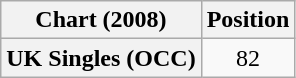<table class="wikitable plainrowheaders" style="text-align:center">
<tr>
<th scope="col">Chart (2008)</th>
<th scope="col">Position</th>
</tr>
<tr>
<th scope="row">UK Singles (OCC)</th>
<td>82</td>
</tr>
</table>
